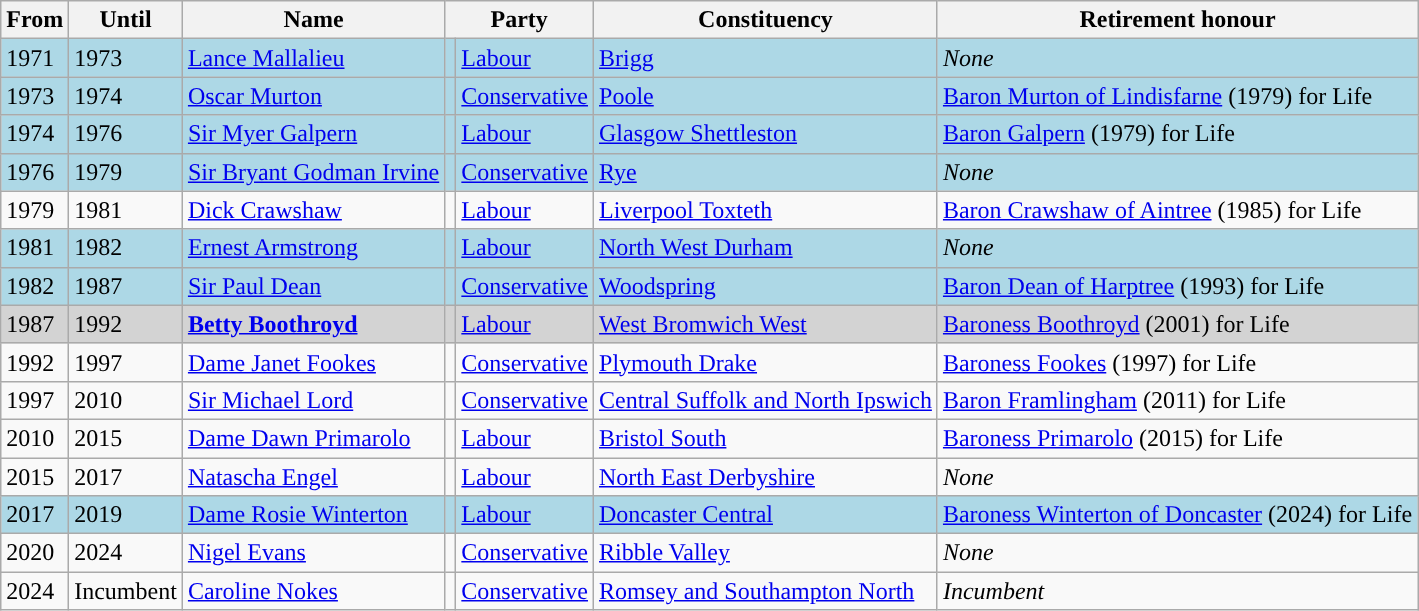<table class="wikitable">
<tr>
<th>From</th>
<th>Until</th>
<th>Name</th>
<th colspan=2>Party</th>
<th>Constituency</th>
<th>Retirement honour</th>
</tr>
<tr bgcolor=lightblue>
<td>1971</td>
<td>1973</td>
<td><a href='#'>Lance Mallalieu</a></td>
<td style="background-color: "></td>
<td><a href='#'>Labour</a></td>
<td><a href='#'>Brigg</a></td>
<td><em>None</em></td>
</tr>
<tr bgcolor=lightblue>
<td>1973</td>
<td>1974</td>
<td><a href='#'>Oscar Murton</a></td>
<td style="background-color: "></td>
<td><a href='#'>Conservative</a></td>
<td><a href='#'>Poole</a></td>
<td><a href='#'>Baron Murton of Lindisfarne</a> (1979) for Life</td>
</tr>
<tr bgcolor=lightblue>
<td>1974</td>
<td>1976</td>
<td><a href='#'>Sir Myer Galpern</a></td>
<td style="background-color: "></td>
<td><a href='#'>Labour</a></td>
<td><a href='#'>Glasgow Shettleston</a></td>
<td><a href='#'>Baron Galpern</a> (1979) for Life</td>
</tr>
<tr bgcolor=lightblue>
<td>1976</td>
<td>1979</td>
<td><a href='#'>Sir Bryant Godman Irvine</a></td>
<td style="background-color: "></td>
<td><a href='#'>Conservative</a></td>
<td><a href='#'>Rye</a></td>
<td><em>None</em></td>
</tr>
<tr>
<td>1979</td>
<td>1981</td>
<td><a href='#'>Dick Crawshaw</a></td>
<td style="background-color: "></td>
<td><a href='#'>Labour</a></td>
<td><a href='#'>Liverpool Toxteth</a></td>
<td><a href='#'>Baron Crawshaw of Aintree</a> (1985) for Life</td>
</tr>
<tr bgcolor=lightblue>
<td>1981</td>
<td>1982</td>
<td><a href='#'>Ernest Armstrong</a></td>
<td style="background-color: "></td>
<td><a href='#'>Labour</a></td>
<td><a href='#'>North West Durham</a></td>
<td><em>None</em></td>
</tr>
<tr bgcolor=lightblue>
<td>1982</td>
<td>1987</td>
<td><a href='#'>Sir Paul Dean</a></td>
<td style="background-color: "></td>
<td><a href='#'>Conservative</a></td>
<td><a href='#'>Woodspring</a></td>
<td><a href='#'>Baron Dean of Harptree</a> (1993) for Life</td>
</tr>
<tr bgcolor=LightGrey>
<td>1987</td>
<td>1992</td>
<td><strong><a href='#'>Betty Boothroyd</a></strong></td>
<td style="background-color: "></td>
<td><a href='#'>Labour</a></td>
<td><a href='#'>West Bromwich West</a></td>
<td><a href='#'>Baroness Boothroyd</a> (2001) for Life</td>
</tr>
<tr>
<td>1992</td>
<td>1997</td>
<td><a href='#'>Dame Janet Fookes</a></td>
<td style="background-color: "></td>
<td><a href='#'>Conservative</a></td>
<td><a href='#'>Plymouth Drake</a></td>
<td><a href='#'>Baroness Fookes</a> (1997) for Life</td>
</tr>
<tr>
<td>1997</td>
<td>2010</td>
<td><a href='#'>Sir Michael Lord</a></td>
<td style="background-color: "></td>
<td><a href='#'>Conservative</a></td>
<td><a href='#'>Central Suffolk and North Ipswich</a></td>
<td><a href='#'>Baron Framlingham</a> (2011) for Life</td>
</tr>
<tr>
<td>2010</td>
<td>2015</td>
<td><a href='#'>Dame Dawn Primarolo</a></td>
<td style="background-color: "></td>
<td><a href='#'>Labour</a></td>
<td><a href='#'>Bristol South</a></td>
<td><a href='#'>Baroness Primarolo</a> (2015) for Life</td>
</tr>
<tr>
<td>2015</td>
<td>2017</td>
<td><a href='#'>Natascha Engel</a></td>
<td style="background-color: "></td>
<td><a href='#'>Labour</a></td>
<td><a href='#'>North East Derbyshire</a></td>
<td><em>None</em></td>
</tr>
<tr bgcolor=lightblue>
<td>2017</td>
<td>2019</td>
<td><a href='#'>Dame Rosie Winterton</a></td>
<td style="background-color: "></td>
<td><a href='#'>Labour</a></td>
<td><a href='#'>Doncaster Central</a></td>
<td><a href='#'>Baroness Winterton of Doncaster</a> (2024) for Life</td>
</tr>
<tr>
<td>2020</td>
<td>2024</td>
<td><a href='#'>Nigel Evans</a></td>
<td style="background-color: "></td>
<td><a href='#'>Conservative</a></td>
<td><a href='#'>Ribble Valley</a></td>
<td><em>None</em></td>
</tr>
<tr>
<td>2024</td>
<td>Incumbent</td>
<td><a href='#'>Caroline Nokes</a></td>
<td style="background-color: "></td>
<td><a href='#'>Conservative</a></td>
<td><a href='#'>Romsey and Southampton North</a></td>
<td><em>Incumbent</em></td>
</tr>
</table>
